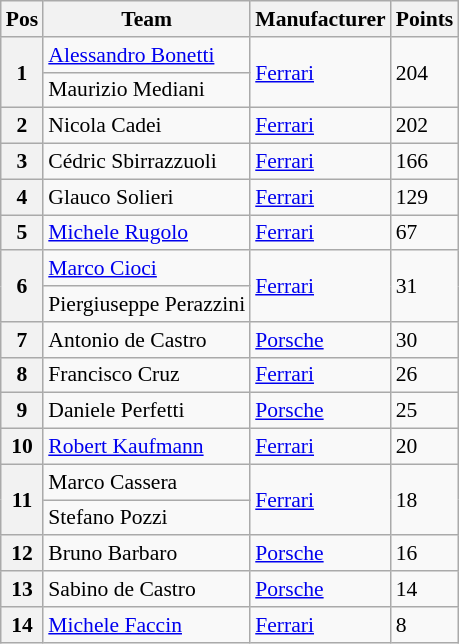<table class="wikitable" style="font-size: 90%">
<tr>
<th>Pos</th>
<th>Team</th>
<th>Manufacturer</th>
<th>Points</th>
</tr>
<tr>
<th rowspan=2>1</th>
<td> <a href='#'>Alessandro Bonetti</a></td>
<td rowspan=2><a href='#'>Ferrari</a></td>
<td rowspan=2>204</td>
</tr>
<tr>
<td> Maurizio Mediani</td>
</tr>
<tr>
<th>2</th>
<td> Nicola Cadei</td>
<td><a href='#'>Ferrari</a></td>
<td>202</td>
</tr>
<tr>
<th>3</th>
<td> Cédric Sbirrazzuoli</td>
<td><a href='#'>Ferrari</a></td>
<td>166</td>
</tr>
<tr>
<th>4</th>
<td> Glauco Solieri</td>
<td><a href='#'>Ferrari</a></td>
<td>129</td>
</tr>
<tr>
<th>5</th>
<td> <a href='#'>Michele Rugolo</a></td>
<td><a href='#'>Ferrari</a></td>
<td>67</td>
</tr>
<tr>
<th rowspan=2>6</th>
<td> <a href='#'>Marco Cioci</a></td>
<td rowspan=2><a href='#'>Ferrari</a></td>
<td rowspan=2>31</td>
</tr>
<tr>
<td> Piergiuseppe Perazzini</td>
</tr>
<tr>
<th>7</th>
<td> Antonio de Castro</td>
<td><a href='#'>Porsche</a></td>
<td>30</td>
</tr>
<tr>
<th>8</th>
<td> Francisco Cruz</td>
<td><a href='#'>Ferrari</a></td>
<td>26</td>
</tr>
<tr>
<th>9</th>
<td> Daniele Perfetti</td>
<td><a href='#'>Porsche</a></td>
<td>25</td>
</tr>
<tr>
<th>10</th>
<td> <a href='#'>Robert Kaufmann</a></td>
<td><a href='#'>Ferrari</a></td>
<td>20</td>
</tr>
<tr>
<th rowspan=2>11</th>
<td> Marco Cassera</td>
<td rowspan=2><a href='#'>Ferrari</a></td>
<td rowspan=2>18</td>
</tr>
<tr>
<td> Stefano Pozzi</td>
</tr>
<tr>
<th>12</th>
<td> Bruno Barbaro</td>
<td><a href='#'>Porsche</a></td>
<td>16</td>
</tr>
<tr>
<th>13</th>
<td> Sabino de Castro</td>
<td><a href='#'>Porsche</a></td>
<td>14</td>
</tr>
<tr>
<th>14</th>
<td> <a href='#'>Michele Faccin</a></td>
<td><a href='#'>Ferrari</a></td>
<td>8</td>
</tr>
</table>
